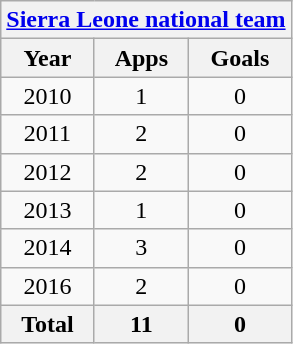<table class="wikitable" style="text-align:center">
<tr>
<th colspan=3><a href='#'>Sierra Leone national team</a></th>
</tr>
<tr>
<th>Year</th>
<th>Apps</th>
<th>Goals</th>
</tr>
<tr>
<td>2010</td>
<td>1</td>
<td>0</td>
</tr>
<tr>
<td>2011</td>
<td>2</td>
<td>0</td>
</tr>
<tr>
<td>2012</td>
<td>2</td>
<td>0</td>
</tr>
<tr>
<td>2013</td>
<td>1</td>
<td>0</td>
</tr>
<tr>
<td>2014</td>
<td>3</td>
<td>0</td>
</tr>
<tr>
<td>2016</td>
<td>2</td>
<td>0</td>
</tr>
<tr>
<th>Total</th>
<th>11</th>
<th>0</th>
</tr>
</table>
